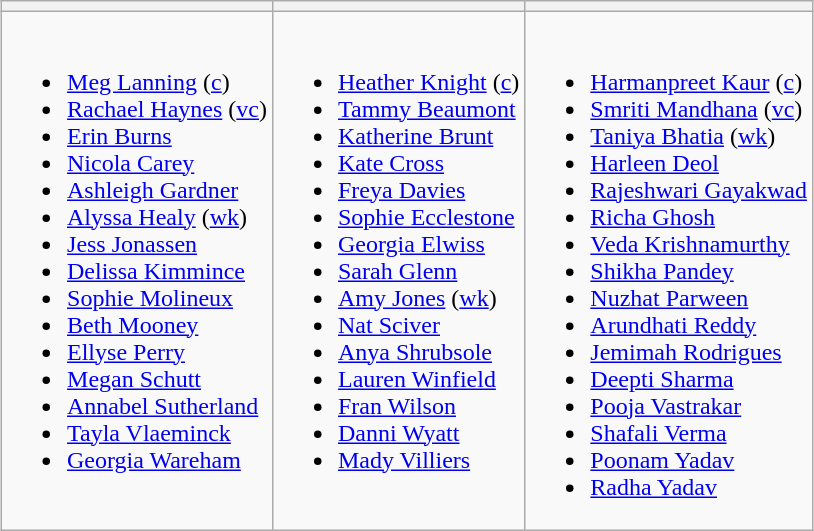<table class="wikitable" style="text-align:left; margin:auto">
<tr>
<th></th>
<th></th>
<th></th>
</tr>
<tr style="vertical-align:top">
<td><br><ul><li><a href='#'>Meg Lanning</a> (<a href='#'>c</a>)</li><li><a href='#'>Rachael Haynes</a> (<a href='#'>vc</a>)</li><li><a href='#'>Erin Burns</a></li><li><a href='#'>Nicola Carey</a></li><li><a href='#'>Ashleigh Gardner</a></li><li><a href='#'>Alyssa Healy</a> (<a href='#'>wk</a>)</li><li><a href='#'>Jess Jonassen</a></li><li><a href='#'>Delissa Kimmince</a></li><li><a href='#'>Sophie Molineux</a></li><li><a href='#'>Beth Mooney</a></li><li><a href='#'>Ellyse Perry</a></li><li><a href='#'>Megan Schutt</a></li><li><a href='#'>Annabel Sutherland</a></li><li><a href='#'>Tayla Vlaeminck</a></li><li><a href='#'>Georgia Wareham</a></li></ul></td>
<td><br><ul><li><a href='#'>Heather Knight</a> (<a href='#'>c</a>)</li><li><a href='#'>Tammy Beaumont</a></li><li><a href='#'>Katherine Brunt</a></li><li><a href='#'>Kate Cross</a></li><li><a href='#'>Freya Davies</a></li><li><a href='#'>Sophie Ecclestone</a></li><li><a href='#'>Georgia Elwiss</a></li><li><a href='#'>Sarah Glenn</a></li><li><a href='#'>Amy Jones</a> (<a href='#'>wk</a>)</li><li><a href='#'>Nat Sciver</a></li><li><a href='#'>Anya Shrubsole</a></li><li><a href='#'>Lauren Winfield</a></li><li><a href='#'>Fran Wilson</a></li><li><a href='#'>Danni Wyatt</a></li><li><a href='#'>Mady Villiers</a></li></ul></td>
<td><br><ul><li><a href='#'>Harmanpreet Kaur</a> (<a href='#'>c</a>)</li><li><a href='#'>Smriti Mandhana</a> (<a href='#'>vc</a>)</li><li><a href='#'>Taniya Bhatia</a> (<a href='#'>wk</a>)</li><li><a href='#'>Harleen Deol</a></li><li><a href='#'>Rajeshwari Gayakwad</a></li><li><a href='#'>Richa Ghosh</a></li><li><a href='#'>Veda Krishnamurthy</a></li><li><a href='#'>Shikha Pandey</a></li><li><a href='#'>Nuzhat Parween</a></li><li><a href='#'>Arundhati Reddy</a></li><li><a href='#'>Jemimah Rodrigues</a></li><li><a href='#'>Deepti Sharma</a></li><li><a href='#'>Pooja Vastrakar</a></li><li><a href='#'>Shafali Verma</a></li><li><a href='#'>Poonam Yadav</a></li><li><a href='#'>Radha Yadav</a></li></ul></td>
</tr>
</table>
